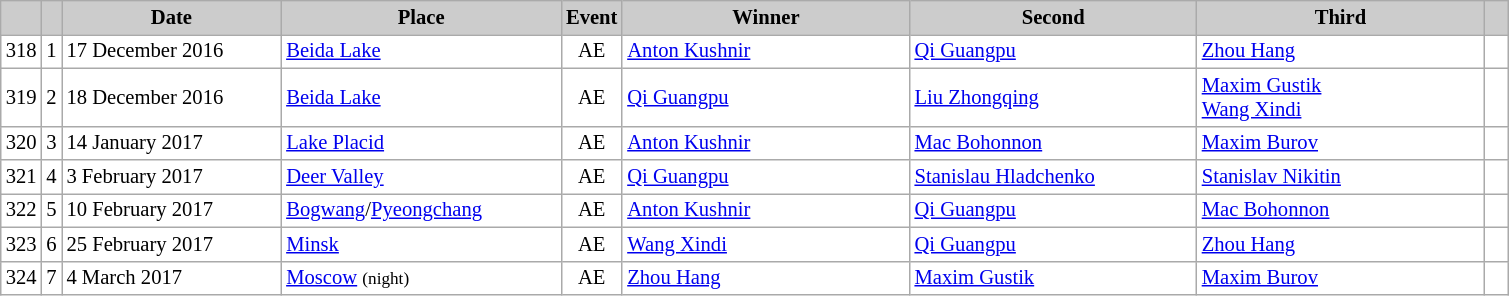<table class="wikitable plainrowheaders" style="background:#fff; font-size:86%; line-height:16px; border:grey solid 1px; border-collapse:collapse;">
<tr style="background:#ccc; text-align:center;">
<th scope="col" style="background:#ccc; width=20 px;"></th>
<th scope="col" style="background:#ccc; width=30 px;"></th>
<th scope="col" style="background:#ccc; width:140px;">Date</th>
<th scope="col" style="background:#ccc; width:180px;">Place</th>
<th scope="col" style="background:#ccc; width:15px;">Event</th>
<th scope="col" style="background:#ccc; width:185px;">Winner</th>
<th scope="col" style="background:#ccc; width:185px;">Second</th>
<th scope="col" style="background:#ccc; width:185px;">Third</th>
<th scope="col" style="background:#ccc; width:10px;"></th>
</tr>
<tr>
<td align=center>318</td>
<td align=center>1</td>
<td>17 December 2016</td>
<td> <a href='#'>Beida Lake</a></td>
<td align=center>AE</td>
<td> <a href='#'>Anton Kushnir</a></td>
<td> <a href='#'>Qi Guangpu</a></td>
<td> <a href='#'>Zhou Hang</a></td>
<td></td>
</tr>
<tr>
<td align=center>319</td>
<td align=center>2</td>
<td>18 December 2016</td>
<td> <a href='#'>Beida Lake</a></td>
<td align=center>AE</td>
<td> <a href='#'>Qi Guangpu</a></td>
<td> <a href='#'>Liu Zhongqing</a></td>
<td> <a href='#'>Maxim Gustik</a><br> <a href='#'>Wang Xindi</a></td>
<td></td>
</tr>
<tr>
<td align=center>320</td>
<td align=center>3</td>
<td>14 January 2017</td>
<td> <a href='#'>Lake Placid</a></td>
<td align=center>AE</td>
<td> <a href='#'>Anton Kushnir</a></td>
<td> <a href='#'>Mac Bohonnon</a></td>
<td> <a href='#'>Maxim Burov</a></td>
<td></td>
</tr>
<tr>
<td align=center>321</td>
<td align=center>4</td>
<td>3 February 2017</td>
<td> <a href='#'>Deer Valley</a></td>
<td align=center>AE</td>
<td> <a href='#'>Qi Guangpu</a></td>
<td> <a href='#'>Stanislau Hladchenko</a></td>
<td> <a href='#'>Stanislav Nikitin</a></td>
<td></td>
</tr>
<tr>
<td align=center>322</td>
<td align=center>5</td>
<td>10 February 2017</td>
<td> <a href='#'>Bogwang</a>/<a href='#'>Pyeongchang</a></td>
<td align=center>AE</td>
<td> <a href='#'>Anton Kushnir</a></td>
<td> <a href='#'>Qi Guangpu</a></td>
<td> <a href='#'>Mac Bohonnon</a></td>
<td></td>
</tr>
<tr>
<td align=center>323</td>
<td align=center>6</td>
<td>25 February 2017</td>
<td> <a href='#'>Minsk</a></td>
<td align=center>AE</td>
<td> <a href='#'>Wang Xindi</a></td>
<td> <a href='#'>Qi Guangpu</a></td>
<td> <a href='#'>Zhou Hang</a></td>
<td></td>
</tr>
<tr>
<td align=center>324</td>
<td align=center>7</td>
<td>4 March 2017</td>
<td> <a href='#'>Moscow</a> <small>(night)</small></td>
<td align=center>AE</td>
<td> <a href='#'>Zhou Hang</a></td>
<td> <a href='#'>Maxim Gustik</a></td>
<td> <a href='#'>Maxim Burov</a></td>
<td></td>
</tr>
</table>
